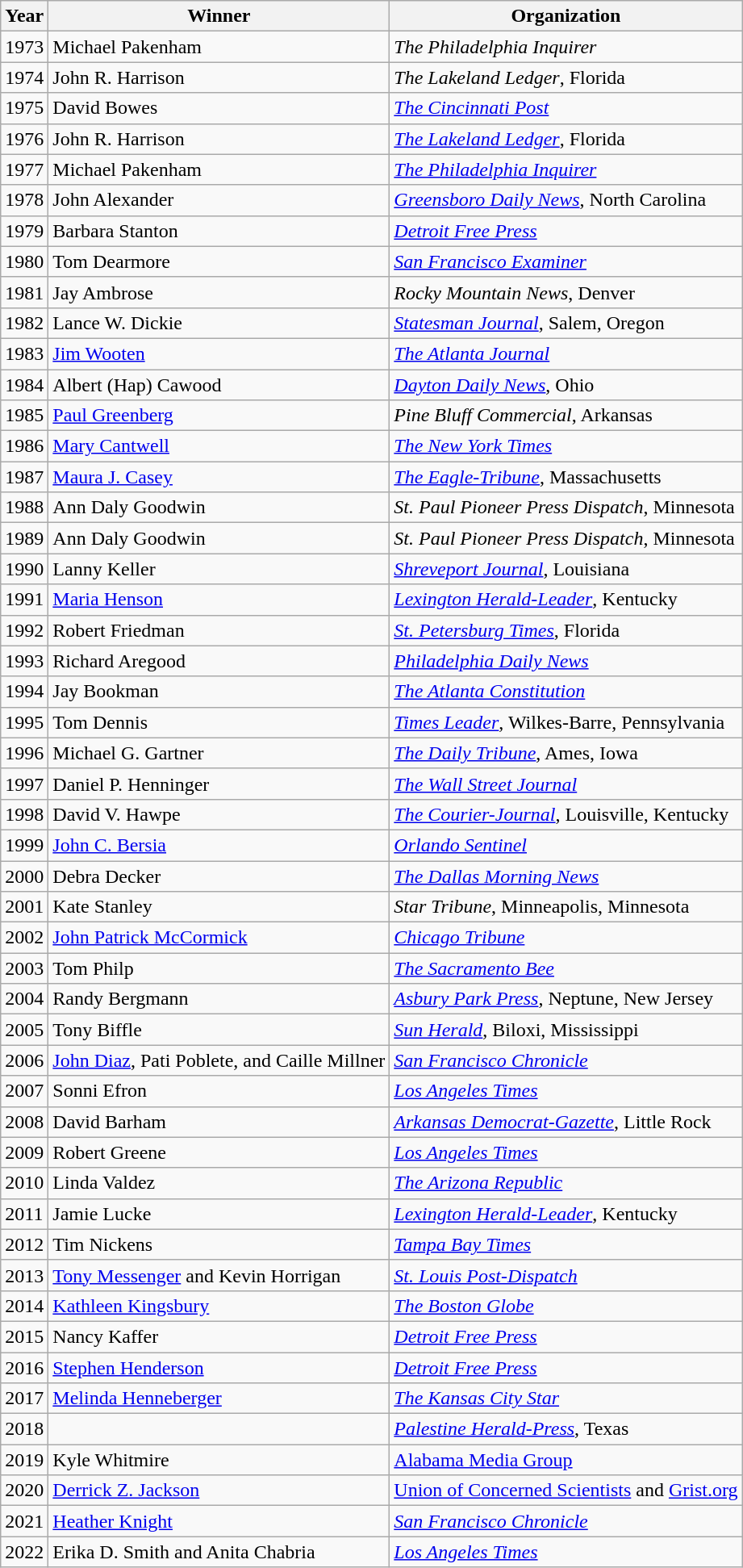<table class="wikitable sortable">
<tr>
<th>Year</th>
<th>Winner</th>
<th>Organization</th>
</tr>
<tr>
<td>1973</td>
<td>Michael Pakenham</td>
<td><em>The Philadelphia Inquirer</em></td>
</tr>
<tr>
<td>1974</td>
<td>John R. Harrison</td>
<td><em>The Lakeland Ledger</em>, Florida</td>
</tr>
<tr>
<td>1975</td>
<td>David Bowes</td>
<td><em><a href='#'>The Cincinnati Post</a></em></td>
</tr>
<tr>
<td>1976</td>
<td>John R. Harrison</td>
<td><em><a href='#'>The Lakeland Ledger</a></em>, Florida</td>
</tr>
<tr>
<td>1977</td>
<td>Michael Pakenham</td>
<td><em><a href='#'>The Philadelphia Inquirer</a></em></td>
</tr>
<tr>
<td>1978</td>
<td>John Alexander</td>
<td><em><a href='#'>Greensboro Daily News</a></em>, North Carolina</td>
</tr>
<tr>
<td>1979</td>
<td>Barbara Stanton</td>
<td><em><a href='#'>Detroit Free Press</a></em></td>
</tr>
<tr>
<td>1980</td>
<td>Tom Dearmore</td>
<td><em><a href='#'>San Francisco Examiner</a></em></td>
</tr>
<tr>
<td>1981</td>
<td>Jay Ambrose</td>
<td><em>Rocky Mountain News</em>, Denver</td>
</tr>
<tr>
<td>1982</td>
<td>Lance W. Dickie</td>
<td><em><a href='#'>Statesman Journal</a></em>, Salem, Oregon</td>
</tr>
<tr>
<td>1983</td>
<td><a href='#'>Jim Wooten</a></td>
<td><em><a href='#'>The Atlanta Journal</a></em></td>
</tr>
<tr>
<td>1984</td>
<td>Albert (Hap) Cawood</td>
<td><em><a href='#'>Dayton Daily News</a></em>, Ohio</td>
</tr>
<tr>
<td>1985</td>
<td><a href='#'>Paul Greenberg</a></td>
<td><em>Pine Bluff Commercial</em>, Arkansas</td>
</tr>
<tr>
<td>1986</td>
<td><a href='#'>Mary Cantwell</a></td>
<td><em><a href='#'>The New York Times</a></em></td>
</tr>
<tr>
<td>1987</td>
<td><a href='#'>Maura J. Casey</a></td>
<td><em><a href='#'>The Eagle-Tribune</a></em>, Massachusetts</td>
</tr>
<tr>
<td>1988</td>
<td>Ann Daly Goodwin</td>
<td><em>St. Paul Pioneer Press Dispatch</em>, Minnesota</td>
</tr>
<tr>
<td>1989</td>
<td>Ann Daly Goodwin</td>
<td><em>St. Paul Pioneer Press Dispatch</em>, Minnesota</td>
</tr>
<tr>
<td>1990</td>
<td>Lanny Keller</td>
<td><em><a href='#'>Shreveport Journal</a></em>, Louisiana</td>
</tr>
<tr>
<td>1991</td>
<td><a href='#'>Maria Henson</a></td>
<td><em><a href='#'>Lexington Herald-Leader</a></em>, Kentucky</td>
</tr>
<tr>
<td>1992</td>
<td>Robert Friedman</td>
<td><em><a href='#'>St. Petersburg Times</a></em>, Florida</td>
</tr>
<tr>
<td>1993</td>
<td>Richard Aregood</td>
<td><em><a href='#'>Philadelphia Daily News</a></em></td>
</tr>
<tr>
<td>1994</td>
<td>Jay Bookman</td>
<td><em><a href='#'>The Atlanta Constitution</a></em></td>
</tr>
<tr>
<td>1995</td>
<td>Tom Dennis</td>
<td><em><a href='#'>Times Leader</a></em>, Wilkes-Barre, Pennsylvania</td>
</tr>
<tr>
<td>1996</td>
<td>Michael G. Gartner</td>
<td><em><a href='#'>The Daily Tribune</a></em>, Ames, Iowa</td>
</tr>
<tr>
<td>1997</td>
<td>Daniel P. Henninger</td>
<td><em><a href='#'>The Wall Street Journal</a></em></td>
</tr>
<tr>
<td>1998</td>
<td>David V. Hawpe</td>
<td><em><a href='#'>The Courier-Journal</a></em>, Louisville, Kentucky</td>
</tr>
<tr>
<td>1999</td>
<td><a href='#'>John C. Bersia</a></td>
<td><em><a href='#'>Orlando Sentinel</a></em></td>
</tr>
<tr>
<td>2000</td>
<td>Debra Decker</td>
<td><em><a href='#'>The Dallas Morning News</a></em></td>
</tr>
<tr>
<td>2001</td>
<td>Kate Stanley</td>
<td><em>Star Tribune</em>, Minneapolis, Minnesota</td>
</tr>
<tr>
<td>2002</td>
<td><a href='#'>John Patrick McCormick</a></td>
<td><em><a href='#'>Chicago Tribune</a></em></td>
</tr>
<tr>
<td>2003</td>
<td>Tom Philp</td>
<td><em><a href='#'>The Sacramento Bee</a></em></td>
</tr>
<tr>
<td>2004</td>
<td>Randy Bergmann</td>
<td><em><a href='#'>Asbury Park Press</a></em>, Neptune, New Jersey</td>
</tr>
<tr>
<td>2005</td>
<td>Tony Biffle</td>
<td><em><a href='#'>Sun Herald</a></em>, Biloxi, Mississippi</td>
</tr>
<tr>
<td>2006</td>
<td><a href='#'>John Diaz</a>, Pati Poblete, and Caille Millner</td>
<td><em><a href='#'>San Francisco Chronicle</a></em></td>
</tr>
<tr>
<td>2007</td>
<td>Sonni Efron</td>
<td><em><a href='#'>Los Angeles Times</a></em></td>
</tr>
<tr>
<td>2008</td>
<td>David Barham</td>
<td><em><a href='#'>Arkansas Democrat-Gazette</a></em>, Little Rock</td>
</tr>
<tr>
<td>2009</td>
<td>Robert Greene</td>
<td><em><a href='#'>Los Angeles Times</a></em></td>
</tr>
<tr>
<td>2010</td>
<td>Linda Valdez</td>
<td><em><a href='#'>The Arizona Republic</a></em></td>
</tr>
<tr>
<td>2011</td>
<td>Jamie Lucke</td>
<td><em><a href='#'>Lexington Herald-Leader</a></em>, Kentucky</td>
</tr>
<tr>
<td>2012</td>
<td>Tim Nickens</td>
<td><em><a href='#'>Tampa Bay Times</a></em></td>
</tr>
<tr>
<td>2013</td>
<td><a href='#'>Tony Messenger</a> and Kevin Horrigan</td>
<td><em><a href='#'>St. Louis Post-Dispatch</a></em></td>
</tr>
<tr>
<td>2014</td>
<td><a href='#'>Kathleen Kingsbury</a></td>
<td><em><a href='#'>The Boston Globe</a></em></td>
</tr>
<tr>
<td>2015</td>
<td>Nancy Kaffer</td>
<td><em><a href='#'>Detroit Free Press</a></em></td>
</tr>
<tr>
<td>2016</td>
<td><a href='#'>Stephen Henderson</a></td>
<td><em><a href='#'>Detroit Free Press</a></em></td>
</tr>
<tr>
<td>2017</td>
<td><a href='#'>Melinda Henneberger</a></td>
<td><em><a href='#'>The Kansas City Star</a></em></td>
</tr>
<tr>
<td>2018</td>
<td></td>
<td><em><a href='#'>Palestine Herald-Press</a></em>, Texas</td>
</tr>
<tr>
<td>2019</td>
<td>Kyle Whitmire</td>
<td><a href='#'>Alabama Media Group</a></td>
</tr>
<tr>
<td>2020</td>
<td><a href='#'>Derrick Z. Jackson</a></td>
<td><a href='#'>Union of Concerned Scientists</a> and <a href='#'>Grist.org</a></td>
</tr>
<tr>
<td>2021</td>
<td><a href='#'>Heather Knight</a></td>
<td><em><a href='#'>San Francisco Chronicle</a></em></td>
</tr>
<tr>
<td>2022</td>
<td>Erika D. Smith and Anita Chabria</td>
<td><em><a href='#'>Los Angeles Times</a></em></td>
</tr>
</table>
